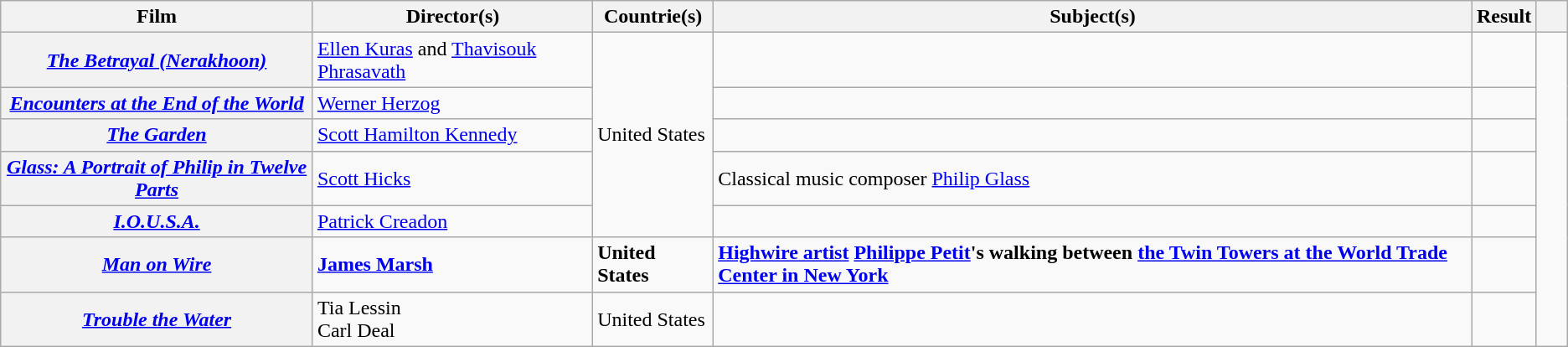<table class="wikitable sortable plainrowheaders">
<tr>
<th scope="col">Film</th>
<th scope="col">Director(s)</th>
<th scope="col">Countrie(s)</th>
<th scope="col">Subject(s)</th>
<th scope="col">Result</th>
<th scope="col" style="width:2%;"></th>
</tr>
<tr>
<th scope="row"><em><a href='#'>The Betrayal (Nerakhoon)</a></em></th>
<td><a href='#'>Ellen Kuras</a> and <a href='#'>Thavisouk Phrasavath</a></td>
<td rowspan="5">United States</td>
<td></td>
<td></td>
<td align="center" rowspan="7"></td>
</tr>
<tr>
<th scope="row"><em><a href='#'>Encounters at the End of the World</a></em></th>
<td><a href='#'>Werner Herzog</a></td>
<td></td>
<td></td>
</tr>
<tr>
<th scope="row"><em><a href='#'>The Garden</a></em></th>
<td><a href='#'>Scott Hamilton Kennedy</a></td>
<td></td>
<td></td>
</tr>
<tr>
<th scope="row"><em><a href='#'>Glass: A Portrait of Philip in Twelve Parts</a></em></th>
<td><a href='#'>Scott Hicks</a></td>
<td>Classical music composer <a href='#'>Philip Glass</a></td>
<td></td>
</tr>
<tr>
<th scope="row"><em><a href='#'>I.O.U.S.A.</a></em></th>
<td><a href='#'>Patrick Creadon</a></td>
<td></td>
<td></td>
</tr>
<tr>
<th scope="row"><em><a href='#'><strong>Man on Wire</strong></a></em></th>
<td><a href='#'><strong>James Marsh</strong></a></td>
<td><strong>United States</strong></td>
<td><strong><a href='#'>Highwire artist</a> <a href='#'>Philippe Petit</a>'s walking between <a href='#'>the Twin Towers at the World Trade Center in New York</a></strong></td>
<td></td>
</tr>
<tr>
<th scope="row"><em><a href='#'>Trouble the Water</a></em></th>
<td>Tia Lessin<br>Carl Deal</td>
<td>United States</td>
<td></td>
<td></td>
</tr>
</table>
